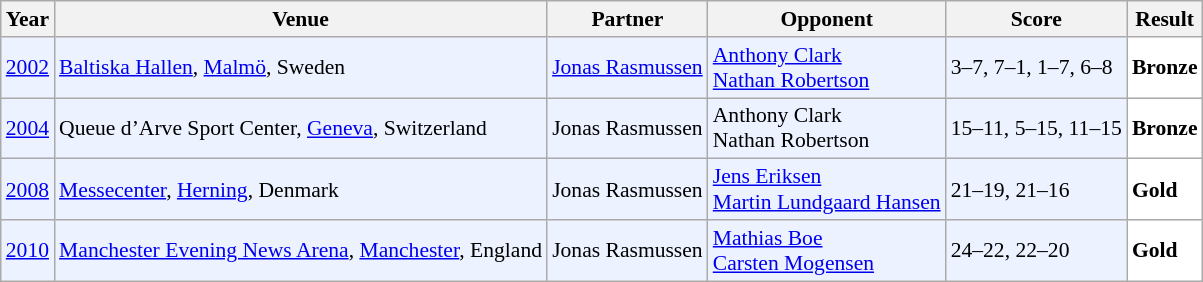<table class="sortable wikitable" style="font-size: 90%;">
<tr>
<th>Year</th>
<th>Venue</th>
<th>Partner</th>
<th>Opponent</th>
<th>Score</th>
<th>Result</th>
</tr>
<tr style="background:#ECF2FF">
<td align="center"><a href='#'>2002</a></td>
<td align="left"><a href='#'>Baltiska Hallen</a>, <a href='#'>Malmö</a>, Sweden</td>
<td align="left"> <a href='#'>Jonas Rasmussen</a></td>
<td align="left"> <a href='#'>Anthony Clark</a><br> <a href='#'>Nathan Robertson</a></td>
<td align="left">3–7, 7–1, 1–7, 6–8</td>
<td style="text-align:left; background:white"> <strong>Bronze</strong></td>
</tr>
<tr style="background:#ECF2FF">
<td align="center"><a href='#'>2004</a></td>
<td align="left">Queue d’Arve Sport Center, <a href='#'>Geneva</a>, Switzerland</td>
<td align="left"> Jonas Rasmussen</td>
<td align="left"> Anthony Clark<br> Nathan Robertson</td>
<td align="left">15–11, 5–15, 11–15</td>
<td style="text-align:left; background:white"> <strong>Bronze</strong></td>
</tr>
<tr style="background:#ECF2FF">
<td align="center"><a href='#'>2008</a></td>
<td align="left"><a href='#'>Messecenter</a>, <a href='#'>Herning</a>, Denmark</td>
<td align="left"> Jonas Rasmussen</td>
<td align="left"> <a href='#'>Jens Eriksen</a><br> <a href='#'>Martin Lundgaard Hansen</a></td>
<td align="left">21–19, 21–16</td>
<td style="text-align:left; background:white"> <strong>Gold</strong></td>
</tr>
<tr style="background:#ECF2FF">
<td align="center"><a href='#'>2010</a></td>
<td align="left"><a href='#'>Manchester Evening News Arena</a>, <a href='#'>Manchester</a>, England</td>
<td align="left"> Jonas Rasmussen</td>
<td align="left"> <a href='#'>Mathias Boe</a><br> <a href='#'>Carsten Mogensen</a></td>
<td align="left">24–22, 22–20</td>
<td style="text-align:left; background:white"> <strong>Gold</strong></td>
</tr>
</table>
